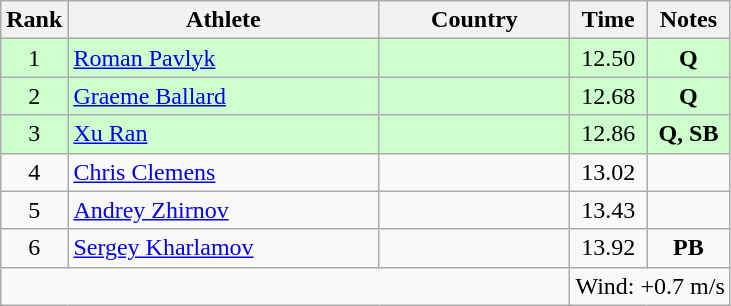<table class="wikitable sortable" style="text-align:center">
<tr>
<th>Rank</th>
<th style="width:200px">Athlete</th>
<th style="width:120px">Country</th>
<th>Time</th>
<th>Notes</th>
</tr>
<tr style="background:#cfc;">
<td>1</td>
<td style="text-align:left;"><a href='#'>Roman Pavlyk</a></td>
<td style="text-align:left;"></td>
<td>12.50</td>
<td><strong>Q</strong></td>
</tr>
<tr style="background:#cfc;">
<td>2</td>
<td style="text-align:left;"><a href='#'>Graeme Ballard</a></td>
<td style="text-align:left;"></td>
<td>12.68</td>
<td><strong>Q</strong></td>
</tr>
<tr style="background:#cfc;">
<td>3</td>
<td style="text-align:left;"><a href='#'>Xu Ran</a></td>
<td style="text-align:left;"></td>
<td>12.86</td>
<td><strong>Q, SB</strong></td>
</tr>
<tr>
<td>4</td>
<td style="text-align:left;"><a href='#'>Chris Clemens</a></td>
<td style="text-align:left;"></td>
<td>13.02</td>
<td></td>
</tr>
<tr>
<td>5</td>
<td style="text-align:left;"><a href='#'>Andrey Zhirnov</a></td>
<td style="text-align:left;"></td>
<td>13.43</td>
<td></td>
</tr>
<tr>
<td>6</td>
<td style="text-align:left;"><a href='#'>Sergey Kharlamov</a></td>
<td style="text-align:left;"></td>
<td>13.92</td>
<td><strong>PB</strong></td>
</tr>
<tr class="sortbottom">
<td colspan="3"></td>
<td colspan="2">Wind: +0.7 m/s</td>
</tr>
</table>
